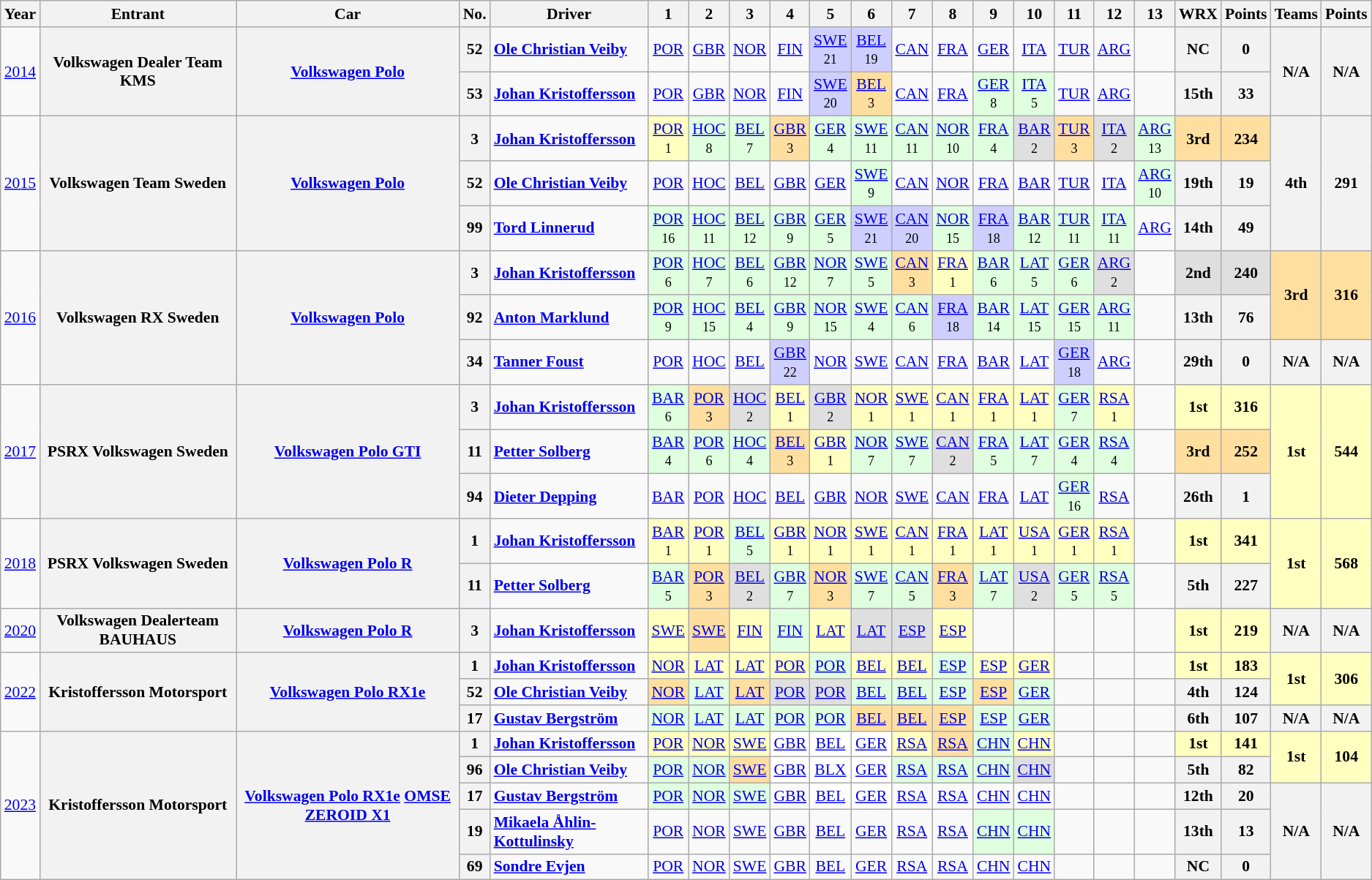<table class="wikitable" border="1" style="text-align:center; font-size:90%;">
<tr valign="top">
<th>Year</th>
<th>Entrant</th>
<th>Car</th>
<th>No.</th>
<th>Driver</th>
<th>1</th>
<th>2</th>
<th>3</th>
<th>4</th>
<th>5</th>
<th>6</th>
<th>7</th>
<th>8</th>
<th>9</th>
<th>10</th>
<th>11</th>
<th>12</th>
<th>13</th>
<th>WRX</th>
<th>Points</th>
<th>Teams</th>
<th>Points</th>
</tr>
<tr>
<td rowspan=2><a href='#'>2014</a></td>
<th rowspan=2 align="left">Volkswagen Dealer Team KMS</th>
<th rowspan=2 align="left"><a href='#'>Volkswagen Polo</a></th>
<th>52</th>
<td align="left"> <strong><a href='#'>Ole Christian Veiby</a></strong></td>
<td><a href='#'>POR</a><br><small></small></td>
<td><a href='#'>GBR</a><br><small></small></td>
<td><a href='#'>NOR</a><br><small></small></td>
<td><a href='#'>FIN</a><br><small></small></td>
<td style="background:#CFCFFF;"><a href='#'>SWE</a><br><small>21</small></td>
<td style="background:#CFCFFF;"><a href='#'>BEL</a><br><small>19</small></td>
<td><a href='#'>CAN</a><br><small></small></td>
<td><a href='#'>FRA</a><br><small></small></td>
<td><a href='#'>GER</a><br><small></small></td>
<td><a href='#'>ITA</a><br><small></small></td>
<td><a href='#'>TUR</a><br><small></small></td>
<td><a href='#'>ARG</a><br><small></small></td>
<td></td>
<th>NC</th>
<th>0</th>
<th rowspan=2>N/A</th>
<th rowspan=2>N/A</th>
</tr>
<tr>
<th>53</th>
<td align="left"> <strong><a href='#'>Johan Kristoffersson</a></strong></td>
<td><a href='#'>POR</a></td>
<td><a href='#'>GBR</a></td>
<td><a href='#'>NOR</a><br><small></small></td>
<td><a href='#'>FIN</a></td>
<td style="background:#CFCFFF;"><a href='#'>SWE</a><br><small>20</small></td>
<td style="background:#FFDF9F;"><a href='#'>BEL</a><br><small>3</small></td>
<td><a href='#'>CAN</a></td>
<td><a href='#'>FRA</a></td>
<td style="background:#DFFFDF;"><a href='#'>GER</a><br><small>8</small></td>
<td style="background:#DFFFDF;"><a href='#'>ITA</a><br><small>5</small></td>
<td><a href='#'>TUR</a></td>
<td><a href='#'>ARG</a></td>
<td></td>
<th>15th</th>
<th>33</th>
</tr>
<tr>
<td rowspan=3><a href='#'>2015</a></td>
<th rowspan=3 align="left">Volkswagen Team Sweden</th>
<th rowspan=3 align="left"><a href='#'>Volkswagen Polo</a></th>
<th>3</th>
<td align="left"> <strong><a href='#'>Johan Kristoffersson</a></strong></td>
<td style="background:#FFFFBF;"><a href='#'>POR</a><br><small>1</small></td>
<td style="background:#DFFFDF;"><a href='#'>HOC</a><br><small>8</small></td>
<td style="background:#DFFFDF;"><a href='#'>BEL</a><br><small>7</small></td>
<td style="background:#FFDF9F;"><a href='#'>GBR</a><br><small>3</small></td>
<td style="background:#DFFFDF;"><a href='#'>GER</a><br><small>4</small></td>
<td style="background:#DFFFDF;"><a href='#'>SWE</a><br><small>11</small></td>
<td style="background:#DFFFDF;"><a href='#'>CAN</a><br><small>11</small></td>
<td style="background:#DFFFDF;"><a href='#'>NOR</a><br><small>10</small></td>
<td style="background:#DFFFDF;"><a href='#'>FRA</a><br><small>4</small></td>
<td style="background:#DFDFDF;"><a href='#'>BAR</a><br><small>2</small></td>
<td style="background:#FFDF9F;"><a href='#'>TUR</a><br><small>3</small></td>
<td style="background:#DFDFDF;"><a href='#'>ITA</a><br><small>2</small></td>
<td style="background:#DFFFDF;"><a href='#'>ARG</a><br><small>13</small></td>
<th style="background:#FFDF9F;">3rd</th>
<th style="background:#FFDF9F;">234</th>
<th rowspan=3>4th</th>
<th rowspan=3>291</th>
</tr>
<tr>
<th>52</th>
<td align="left"> <strong><a href='#'>Ole Christian Veiby</a></strong></td>
<td><a href='#'>POR</a><br><small></small></td>
<td><a href='#'>HOC</a><br><small></small></td>
<td><a href='#'>BEL</a><br><small></small></td>
<td><a href='#'>GBR</a><br><small></small></td>
<td><a href='#'>GER</a><br><small></small></td>
<td style="background:#DFFFDF;"><a href='#'>SWE</a><br><small>9</small></td>
<td><a href='#'>CAN</a><br><small></small></td>
<td><a href='#'>NOR</a><br><small></small></td>
<td><a href='#'>FRA</a><br><small></small></td>
<td><a href='#'>BAR</a><br><small></small></td>
<td><a href='#'>TUR</a><br><small></small></td>
<td><a href='#'>ITA</a><br><small></small></td>
<td style="background:#DFFFDF;"><a href='#'>ARG</a><br><small>10</small></td>
<th>19th</th>
<th>19</th>
</tr>
<tr>
<th>99</th>
<td align="left"> <strong><a href='#'>Tord Linnerud</a></strong></td>
<td style="background:#DFFFDF;"><a href='#'>POR</a><br><small>16</small></td>
<td style="background:#DFFFDF;"><a href='#'>HOC</a><br><small>11</small></td>
<td style="background:#DFFFDF;"><a href='#'>BEL</a><br><small>12</small></td>
<td style="background:#DFFFDF;"><a href='#'>GBR</a><br><small>9</small></td>
<td style="background:#DFFFDF;"><a href='#'>GER</a><br><small>5</small></td>
<td style="background:#CFCFFF;"><a href='#'>SWE</a><br><small>21</small></td>
<td style="background:#CFCFFF;"><a href='#'>CAN</a><br><small>20</small></td>
<td style="background:#DFFFDF;"><a href='#'>NOR</a><br><small>15</small></td>
<td style="background:#CFCFFF;"><a href='#'>FRA</a><br><small>18</small></td>
<td style="background:#DFFFDF;"><a href='#'>BAR</a><br><small>12</small></td>
<td style="background:#DFFFDF;"><a href='#'>TUR</a><br><small>11</small></td>
<td style="background:#DFFFDF;"><a href='#'>ITA</a><br><small>11</small></td>
<td><a href='#'>ARG</a><br><small></small></td>
<th>14th</th>
<th>49</th>
</tr>
<tr>
<td rowspan=3><a href='#'>2016</a></td>
<th rowspan=3 align="left">Volkswagen RX Sweden</th>
<th rowspan=3 align="left"><a href='#'>Volkswagen Polo</a></th>
<th>3</th>
<td align="left"> <strong><a href='#'>Johan Kristoffersson</a></strong></td>
<td style="background:#DFFFDF;"><a href='#'>POR</a><br><small>6</small></td>
<td style="background:#DFFFDF;"><a href='#'>HOC</a><br><small>7</small></td>
<td style="background:#DFFFDF;"><a href='#'>BEL</a><br><small>6</small></td>
<td style="background:#DFFFDF;"><a href='#'>GBR</a><br><small>12</small></td>
<td style="background:#DFFFDF;"><a href='#'>NOR</a><br><small>7</small></td>
<td style="background:#DFFFDF;"><a href='#'>SWE</a><br><small>5</small></td>
<td style="background:#FFDF9F;"><a href='#'>CAN</a><br><small>3</small></td>
<td style="background:#FFFFBF;"><a href='#'>FRA</a><br><small>1</small></td>
<td style="background:#DFFFDF;"><a href='#'>BAR</a><br><small>6</small></td>
<td style="background:#DFFFDF;"><a href='#'>LAT</a><br><small>5</small></td>
<td style="background:#DFFFDF;"><a href='#'>GER</a><br><small>6</small></td>
<td style="background:#DFDFDF;"><a href='#'>ARG</a><br><small>2</small></td>
<td></td>
<th style="background:#DFDFDF;">2nd</th>
<th style="background:#DFDFDF;">240</th>
<th style="background:#FFDF9F;" rowspan=2>3rd</th>
<th style="background:#FFDF9F;" rowspan=2>316</th>
</tr>
<tr>
<th>92</th>
<td align="left"> <strong><a href='#'>Anton Marklund</a></strong></td>
<td style="background:#DFFFDF;"><a href='#'>POR</a><br><small>9</small></td>
<td style="background:#DFFFDF;"><a href='#'>HOC</a><br><small>15</small></td>
<td style="background:#DFFFDF;"><a href='#'>BEL</a><br><small>4</small></td>
<td style="background:#DFFFDF;"><a href='#'>GBR</a><br><small>9</small></td>
<td style="background:#DFFFDF;"><a href='#'>NOR</a><br><small>15</small></td>
<td style="background:#DFFFDF;"><a href='#'>SWE</a><br><small>4</small></td>
<td style="background:#DFFFDF;"><a href='#'>CAN</a><br><small>6</small></td>
<td style="background:#CFCFFF;"><a href='#'>FRA</a><br><small>18</small></td>
<td style="background:#DFFFDF;"><a href='#'>BAR</a><br><small>14</small></td>
<td style="background:#DFFFDF;"><a href='#'>LAT</a><br><small>15</small></td>
<td style="background:#DFFFDF;"><a href='#'>GER</a><br><small>15</small></td>
<td style="background:#DFFFDF;"><a href='#'>ARG</a><br><small>11</small></td>
<td></td>
<th>13th</th>
<th>76</th>
</tr>
<tr>
<th>34</th>
<td align="left"> <strong><a href='#'>Tanner Foust</a></strong></td>
<td><a href='#'>POR</a><br><small></small></td>
<td><a href='#'>HOC</a><br><small></small></td>
<td><a href='#'>BEL</a><br><small></small></td>
<td style="background:#CFCFFF;"><a href='#'>GBR</a><br><small>22</small></td>
<td><a href='#'>NOR</a><br><small></small></td>
<td><a href='#'>SWE</a><br><small></small></td>
<td><a href='#'>CAN</a><br><small></small></td>
<td><a href='#'>FRA</a><br><small></small></td>
<td><a href='#'>BAR</a><br><small></small></td>
<td><a href='#'>LAT</a><br><small></small></td>
<td style="background:#CFCFFF;"><a href='#'>GER</a><br><small>18</small></td>
<td><a href='#'>ARG</a><br><small></small></td>
<td></td>
<th>29th</th>
<th>0</th>
<th rowspan=1>N/A</th>
<th rowspan=1>N/A</th>
</tr>
<tr>
<td rowspan=3><a href='#'>2017</a></td>
<th rowspan=3>PSRX Volkswagen Sweden</th>
<th rowspan=3><a href='#'>Volkswagen Polo GTI</a></th>
<th>3</th>
<td align="left"> <strong><a href='#'>Johan Kristoffersson</a></strong></td>
<td style="background:#DFFFDF;"><a href='#'>BAR</a><br><small>6</small></td>
<td style="background:#FFDF9F;"><a href='#'>POR</a><br><small>3</small></td>
<td style="background:#DFDFDF;"><a href='#'>HOC</a><br><small>2</small></td>
<td style="background:#FFFFBF;"><a href='#'>BEL</a><br><small>1</small></td>
<td style="background:#DFDFDF;"><a href='#'>GBR</a><br><small>2</small></td>
<td style="background:#FFFFBF;"><a href='#'>NOR</a><br><small>1</small></td>
<td style="background:#FFFFBF;"><a href='#'>SWE</a><br><small>1</small></td>
<td style="background:#FFFFBF;"><a href='#'>CAN</a><br><small>1</small></td>
<td style="background:#FFFFBF;"><a href='#'>FRA</a><br><small>1</small></td>
<td style="background:#FFFFBF;"><a href='#'>LAT</a><br><small>1</small></td>
<td style="background:#DFFFDF;"><a href='#'>GER</a><br><small>7</small></td>
<td style="background:#FFFFBF;"><a href='#'>RSA</a><br><small>1</small></td>
<td></td>
<th style="background:#FFFFBF;">1st</th>
<th style="background:#FFFFBF;">316</th>
<th style="background:#FFFFBF;" rowspan=3>1st</th>
<th style="background:#FFFFBF;" rowspan=3>544</th>
</tr>
<tr>
<th>11</th>
<td align="left"> <strong><a href='#'>Petter Solberg</a></strong></td>
<td style="background:#DFFFDF;"><a href='#'>BAR</a><br><small>4</small></td>
<td style="background:#DFFFDF;"><a href='#'>POR</a><br><small>6</small></td>
<td style="background:#DFFFDF;"><a href='#'>HOC</a><br><small>4</small></td>
<td style="background:#FFDF9F;"><a href='#'>BEL</a><br><small>3</small></td>
<td style="background:#FFFFBF;"><a href='#'>GBR</a><br><small>1</small></td>
<td style="background:#DFFFDF;"><a href='#'>NOR</a><br><small>7</small></td>
<td style="background:#DFFFDF;"><a href='#'>SWE</a><br><small>7</small></td>
<td style="background:#DFDFDF;"><a href='#'>CAN</a><br><small>2</small></td>
<td style="background:#DFFFDF;"><a href='#'>FRA</a><br><small>5</small></td>
<td style="background:#DFFFDF;"><a href='#'>LAT</a><br><small>7</small></td>
<td style="background:#DFFFDF;"><a href='#'>GER</a><br><small>4</small></td>
<td style="background:#DFFFDF;"><a href='#'>RSA</a><br><small>4</small></td>
<td></td>
<th style="background:#FFDF9F;">3rd</th>
<th style="background:#FFDF9F;">252</th>
</tr>
<tr>
<th>94</th>
<td align="left"> <strong><a href='#'>Dieter Depping</a></strong></td>
<td><a href='#'>BAR</a></td>
<td><a href='#'>POR</a></td>
<td><a href='#'>HOC</a></td>
<td><a href='#'>BEL</a></td>
<td><a href='#'>GBR</a></td>
<td><a href='#'>NOR</a></td>
<td><a href='#'>SWE</a></td>
<td><a href='#'>CAN</a></td>
<td><a href='#'>FRA</a></td>
<td><a href='#'>LAT</a></td>
<td style="background:#DFFFDF;"><a href='#'>GER</a><br><small>16</small></td>
<td><a href='#'>RSA</a><br><small></small></td>
<td></td>
<th>26th</th>
<th>1</th>
</tr>
<tr>
<td rowspan=2><a href='#'>2018</a></td>
<th rowspan=2>PSRX Volkswagen Sweden</th>
<th rowspan=2><a href='#'>Volkswagen Polo R</a></th>
<th>1</th>
<td align="left"> <strong><a href='#'>Johan Kristoffersson</a></strong></td>
<td style="background:#FFFFBF;"><a href='#'>BAR</a><br><small>1</small></td>
<td style="background:#FFFFBF;"><a href='#'>POR</a><br><small>1</small></td>
<td style="background:#DFFFDF;"><a href='#'>BEL</a><br><small>5</small></td>
<td style="background:#FFFFBF;"><a href='#'>GBR</a><br><small>1</small></td>
<td style="background:#FFFFBF;"><a href='#'>NOR</a><br><small>1</small></td>
<td style="background:#FFFFBF;"><a href='#'>SWE</a><br><small>1</small></td>
<td style="background:#FFFFBF;"><a href='#'>CAN</a><br><small>1</small></td>
<td style="background:#FFFFBF;"><a href='#'>FRA</a><br><small>1</small></td>
<td style="background:#FFFFBF;"><a href='#'>LAT</a><br><small>1</small></td>
<td style="background:#FFFFBF;"><a href='#'>USA</a><br><small>1</small></td>
<td style="background:#FFFFBF;"><a href='#'>GER</a><br><small>1</small></td>
<td style="background:#FFFFBF;"><a href='#'>RSA</a><br><small>1</small></td>
<td></td>
<th style="background:#FFFFBF;">1st</th>
<th style="background:#FFFFBF;">341</th>
<th style="background:#FFFFBF;" rowspan=2>1st</th>
<th style="background:#FFFFBF;" rowspan=2>568</th>
</tr>
<tr>
<th>11</th>
<td align="left"> <strong><a href='#'>Petter Solberg</a></strong></td>
<td style="background:#DFFFDF;"><a href='#'>BAR</a><br><small>5</small></td>
<td style="background:#FFDF9F;"><a href='#'>POR</a><br><small>3</small></td>
<td style="background:#DFDFDF;"><a href='#'>BEL</a><br><small>2</small></td>
<td style="background:#DFFFDF;"><a href='#'>GBR</a><br><small>7</small></td>
<td style="background:#FFDF9F;"><a href='#'>NOR</a><br><small>3</small></td>
<td style="background:#DFFFDF;"><a href='#'>SWE</a><br><small>7</small></td>
<td style="background:#DFFFDF;"><a href='#'>CAN</a><br><small>5</small></td>
<td style="background:#ffdf9f;"><a href='#'>FRA</a><br><small>3</small></td>
<td style="background:#DFFFDF;"><a href='#'>LAT</a><br><small>7</small></td>
<td style="background:#DFDFDF;"><a href='#'>USA</a><br><small>2</small></td>
<td style="background:#DFFFDF;"><a href='#'>GER</a><br><small>5</small></td>
<td style="background:#DFFFDF;"><a href='#'>RSA</a><br><small>5</small></td>
<td></td>
<th>5th</th>
<th>227</th>
</tr>
<tr>
<td><a href='#'>2020</a></td>
<th>Volkswagen Dealerteam BAUHAUS</th>
<th><a href='#'>Volkswagen Polo R</a></th>
<th>3</th>
<td align="left"> <strong><a href='#'>Johan Kristoffersson</a></strong></td>
<td style="background:#FFFFBF;"><a href='#'>SWE</a><br></td>
<td style="background:#FFDF9F;"><a href='#'>SWE</a><br></td>
<td style="background:#FFFFBF;"><a href='#'>FIN</a><br></td>
<td style="background:#DFFFDF;"><a href='#'>FIN</a><br></td>
<td style="background:#FFFFBF;"><a href='#'>LAT</a><br></td>
<td style="background:#DFDFDF;"><a href='#'>LAT</a><br></td>
<td style="background:#DFDFDF;"><a href='#'>ESP</a><br></td>
<td style="background:#FFFFBF;"><a href='#'>ESP</a><br></td>
<td></td>
<td></td>
<td></td>
<td></td>
<td></td>
<th style="background:#FFFFBF;">1st</th>
<th style="background:#FFFFBF;">219</th>
<th>N/A</th>
<th>N/A</th>
</tr>
<tr>
<td rowspan=3><a href='#'>2022</a></td>
<th rowspan=3>Kristoffersson Motorsport</th>
<th rowspan=3><a href='#'>Volkswagen Polo RX1e</a></th>
<th>1</th>
<td align="left"> <strong><a href='#'>Johan Kristoffersson</a></strong></td>
<td style="background:#FFFFBF;"><a href='#'>NOR</a><br></td>
<td style="background:#FFFFBF;"><a href='#'>LAT</a><br></td>
<td style="background:#FFFFBF;"><a href='#'>LAT</a><br></td>
<td style="background:#FFFFBF;"><a href='#'>POR</a><br></td>
<td style="background:#DFFFDF;"><a href='#'>POR</a><br></td>
<td style="background:#FFFFBF;"><a href='#'>BEL</a><br></td>
<td style="background:#FFFFBF;"><a href='#'>BEL</a><br></td>
<td style="background:#DFFFDF;"><a href='#'>ESP</a><br></td>
<td style="background:#FFFFBF;"><a href='#'>ESP</a><br></td>
<td style="background:#FFFFBF;"><a href='#'>GER</a><br></td>
<td></td>
<td></td>
<td></td>
<th style="background:#FFFFBF;">1st</th>
<th style="background:#FFFFBF;">183</th>
<th rowspan=2 style="background:#FFFFBF;">1st</th>
<th rowspan=2 style="background:#FFFFBF;">306</th>
</tr>
<tr>
<th>52</th>
<td align="left"> <strong><a href='#'>Ole Christian Veiby</a></strong></td>
<td style="background:#FFDF9F;"><a href='#'>NOR</a><br></td>
<td style="background:#DFFFDF;"><a href='#'>LAT</a><br></td>
<td style="background:#FFDF9F;"><a href='#'>LAT</a><br></td>
<td style="background:#DFDFDF;"><a href='#'>POR</a><br></td>
<td style="background:#DFDFDF;"><a href='#'>POR</a><br></td>
<td style="background:#DFFFDF;"><a href='#'>BEL</a><br></td>
<td style="background:#DFFFDF;"><a href='#'>BEL</a><br></td>
<td style="background:#DFFFDF;"><a href='#'>ESP</a><br></td>
<td style="background:#FFDF9F;"><a href='#'>ESP</a><br></td>
<td style="background:#DFFFDF;"><a href='#'>GER</a><br></td>
<td></td>
<td></td>
<td></td>
<th>4th</th>
<th>124</th>
</tr>
<tr>
<th>17</th>
<td align="left"> <strong><a href='#'>Gustav Bergström</a></strong></td>
<td style="background:#DFFFDF;"><a href='#'>NOR</a><br></td>
<td style="background:#DFFFDF;"><a href='#'>LAT</a><br></td>
<td style="background:#DFFFDF;"><a href='#'>LAT</a><br></td>
<td style="background:#DFFFDF;"><a href='#'>POR</a><br></td>
<td style="background:#DFFFDF;"><a href='#'>POR</a><br></td>
<td style="background:#FFDF9F;"><a href='#'>BEL</a><br></td>
<td style="background:#FFDF9F;"><a href='#'>BEL</a><br></td>
<td style="background:#FFDF9F;"><a href='#'>ESP</a><br></td>
<td style="background:#DFFFDF;"><a href='#'>ESP</a><br></td>
<td style="background:#DFFFDF;"><a href='#'>GER</a><br></td>
<td></td>
<td></td>
<td></td>
<th>6th</th>
<th>107</th>
<th>N/A</th>
<th>N/A</th>
</tr>
<tr>
<td rowspan=5><a href='#'>2023</a></td>
<th rowspan=5>Kristoffersson Motorsport</th>
<th rowspan=5><a href='#'>Volkswagen Polo RX1e</a> <a href='#'>OMSE ZEROID X1</a></th>
<th>1</th>
<td align="left"> <strong><a href='#'>Johan Kristoffersson</a></strong></td>
<td style="background:#FFFFBF;"><a href='#'>POR</a><br></td>
<td style="background:#FFFFBF;"><a href='#'>NOR</a><br></td>
<td style="background:#FFFFBF;"><a href='#'>SWE</a><br></td>
<td style="background:#FFFFFF;"><a href='#'>GBR</a><br></td>
<td style="background:#FFFFFF;"><a href='#'>BEL</a><br></td>
<td style="background:#FFFFFF;"><a href='#'>GER</a><br></td>
<td style="background:#FFFFBF;"><a href='#'>RSA</a><br></td>
<td style="background:#FFDF9F;"><a href='#'>RSA</a><br></td>
<td style="background:#DFFFDF;"><a href='#'>CHN</a><br></td>
<td style="background:#FFFFBF;"><a href='#'>CHN</a><br></td>
<td></td>
<td></td>
<td></td>
<th style="background:#FFFFBF;">1st</th>
<th style="background:#FFFFBF;">141</th>
<th rowspan=2 style="background:#FFFFBF;">1st</th>
<th rowspan=2 style="background:#FFFFBF;">104</th>
</tr>
<tr>
<th>96</th>
<td align="left"> <strong><a href='#'>Ole Christian Veiby</a></strong></td>
<td style="background:#DFFFDF;"><a href='#'>POR</a><br></td>
<td style="background:#DFFFDF;"><a href='#'>NOR</a><br></td>
<td style="background:#FFDF9F;"><a href='#'>SWE</a><br></td>
<td style="background:#ffffff;"><a href='#'>GBR</a><br></td>
<td style="background:#ffffff;"><a href='#'>BLX</a><br></td>
<td style="background:#ffffff;"><a href='#'>GER</a><br></td>
<td style="background:#DFFFDF;"><a href='#'>RSA</a><br></td>
<td style="background:#DFFFDF;"><a href='#'>RSA</a><br></td>
<td style="background:#DFFFDF;"><a href='#'>CHN</a><br></td>
<td style="background:#DFDFDF;"><a href='#'>CHN</a><br></td>
<td></td>
<td></td>
<td></td>
<th>5th</th>
<th>82</th>
</tr>
<tr>
<th>17</th>
<td align="left"> <strong><a href='#'>Gustav Bergström</a></strong></td>
<td style="background:#DFFFDF;"><a href='#'>POR</a><br></td>
<td style="background:#DFFFDF;"><a href='#'>NOR</a><br></td>
<td style="background:#DFFFDF;"><a href='#'>SWE</a><br></td>
<td><a href='#'>GBR</a></td>
<td style="background:#FFFFFF;"><a href='#'>BEL</a><br></td>
<td style="background:#FFFFFF;"><a href='#'>GER</a><br></td>
<td><a href='#'>RSA</a></td>
<td><a href='#'>RSA</a></td>
<td><a href='#'>CHN</a></td>
<td><a href='#'>CHN</a></td>
<td></td>
<td></td>
<td></td>
<th>12th</th>
<th>20</th>
<th rowspan=3>N/A</th>
<th rowspan=3>N/A</th>
</tr>
<tr>
<th>19</th>
<td align="left"> <strong><a href='#'>Mikaela Åhlin-Kottulinsky</a></strong></td>
<td><a href='#'>POR</a></td>
<td><a href='#'>NOR</a></td>
<td><a href='#'>SWE</a></td>
<td><a href='#'>GBR</a></td>
<td><a href='#'>BEL</a></td>
<td><a href='#'>GER</a></td>
<td><a href='#'>RSA</a></td>
<td><a href='#'>RSA</a></td>
<td style="background:#DFFFDF;"><a href='#'>CHN</a><br></td>
<td style="background:#DFFFDF;"><a href='#'>CHN</a><br></td>
<td></td>
<td></td>
<td></td>
<th>13th</th>
<th>13</th>
</tr>
<tr>
<th>69</th>
<td align="left"> <strong><a href='#'>Sondre Evjen</a></strong></td>
<td><a href='#'>POR</a></td>
<td><a href='#'>NOR</a></td>
<td><a href='#'>SWE</a></td>
<td style="background:#FFFFFF;"><a href='#'>GBR</a><br></td>
<td><a href='#'>BEL</a></td>
<td><a href='#'>GER</a></td>
<td><a href='#'>RSA</a></td>
<td><a href='#'>RSA</a></td>
<td><a href='#'>CHN</a></td>
<td><a href='#'>CHN</a></td>
<td></td>
<td></td>
<td></td>
<th>NC</th>
<th>0</th>
</tr>
</table>
